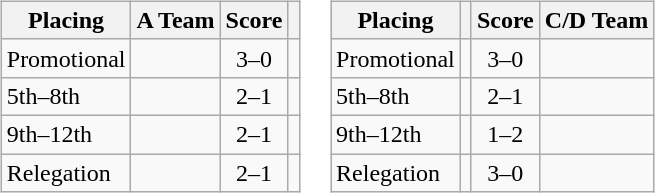<table>
<tr valign=top>
<td><br><table class=wikitable style="border:1px solid #AAAAAA;">
<tr>
<th>Placing</th>
<th>A Team</th>
<th>Score</th>
<th></th>
</tr>
<tr>
<td>Promotional</td>
<td><strong></strong></td>
<td align="center">3–0</td>
<td></td>
</tr>
<tr>
<td>5th–8th</td>
<td></td>
<td align="center">2–1</td>
<td></td>
</tr>
<tr>
<td>9th–12th</td>
<td></td>
<td align="center">2–1</td>
<td></td>
</tr>
<tr>
<td>Relegation</td>
<td></td>
<td align="center">2–1</td>
<td><em></em></td>
</tr>
</table>
</td>
<td><br><table class=wikitable style="border:1px solid #AAAAAA;">
<tr>
<th>Placing</th>
<th></th>
<th>Score</th>
<th>C/D Team</th>
</tr>
<tr>
<td>Promotional</td>
<td></td>
<td align="center">3–0</td>
<td></td>
</tr>
<tr>
<td>5th–8th</td>
<td></td>
<td align="center">2–1</td>
<td></td>
</tr>
<tr>
<td>9th–12th</td>
<td></td>
<td align="center">1–2</td>
<td></td>
</tr>
<tr>
<td>Relegation</td>
<td></td>
<td align="center">3–0</td>
<td></td>
</tr>
</table>
</td>
</tr>
</table>
